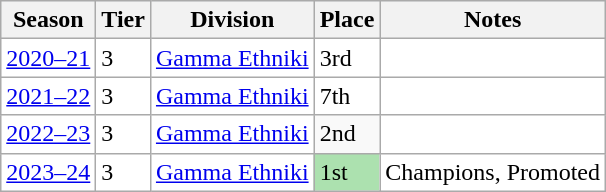<table class="wikitable">
<tr style="background:#f0f6fa;">
<th><strong>Season</strong></th>
<th><strong>Tier</strong></th>
<th><strong>Division</strong></th>
<th><strong>Place</strong></th>
<th><strong>Notes</strong></th>
</tr>
<tr>
<td style="background:#FFFFFF"><a href='#'>2020–21</a></td>
<td style="background:#FFFFFF">3</td>
<td style="background:#FFFFFF"><a href='#'>Gamma Ethniki</a></td>
<td style="background:#FFFFFF">3rd</td>
<td style="background:#FFFFFF"></td>
</tr>
<tr>
<td style="background:#FFFFFF"><a href='#'>2021–22</a></td>
<td style="background:#FFFFFF">3</td>
<td style="background:#FFFFFF"><a href='#'>Gamma Ethniki</a></td>
<td style="background:#FFFFFF">7th</td>
<td style="background:#FFFFFF"></td>
</tr>
<tr>
<td style="background:#FFFFFF"><a href='#'>2022–23</a></td>
<td style="background:#FFFFFF">3</td>
<td style="background:#FFFFFF"><a href='#'>Gamma Ethniki</a></td>
<td style="background:#silver">2nd</td>
<td style="background:#FFFFFF"></td>
</tr>
<tr>
<td style="background:#FFFFFF"><a href='#'>2023–24</a></td>
<td style="background:#FFFFFF">3</td>
<td style="background:#FFFFFF"><a href='#'>Gamma Ethniki</a></td>
<td style="background:#ACE1AF">1st</td>
<td style="background:#FFFFFF">Champions, Promoted</td>
</tr>
</table>
